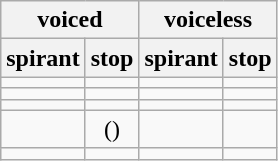<table class="wikitable" style="text-align: center">
<tr>
<th colspan=2>voiced</th>
<th colspan=2>voiceless</th>
</tr>
<tr>
<th>spirant</th>
<th>stop</th>
<th>spirant</th>
<th>stop</th>
</tr>
<tr>
<td></td>
<td></td>
<td></td>
<td></td>
</tr>
<tr>
<td></td>
<td></td>
<td></td>
<td></td>
</tr>
<tr>
<td></td>
<td></td>
<td></td>
<td></td>
</tr>
<tr>
<td></td>
<td> ()</td>
<td></td>
<td></td>
</tr>
<tr>
<td></td>
<td></td>
<td></td>
<td></td>
</tr>
</table>
